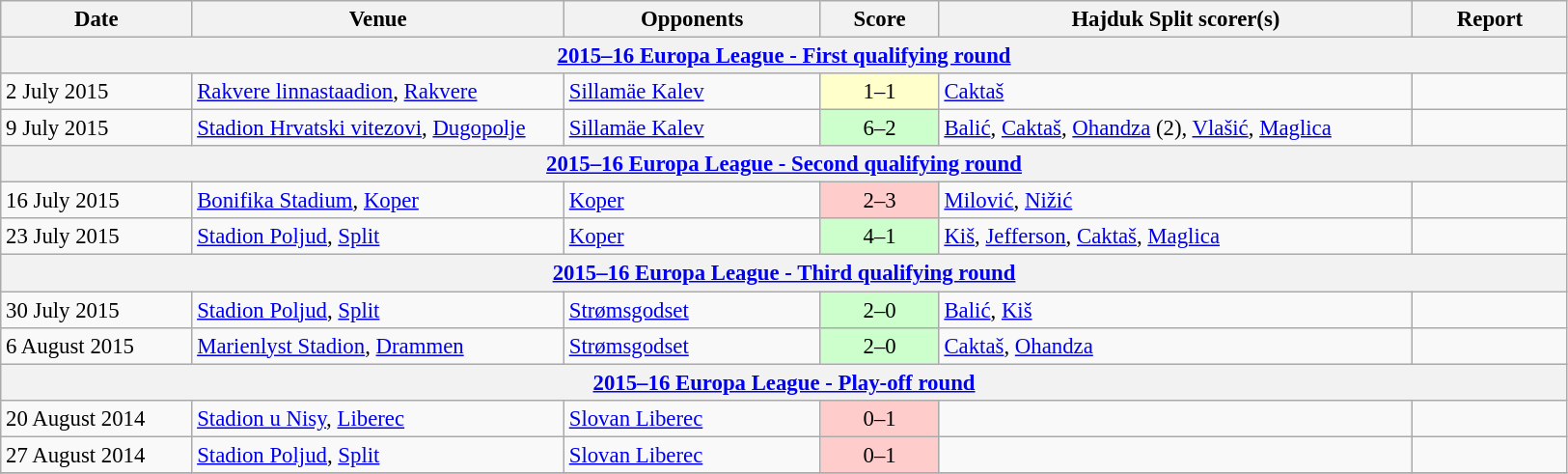<table class="wikitable" style="font-size:95%;">
<tr>
<th width=125>Date</th>
<th width=250>Venue</th>
<th width=170>Opponents</th>
<th width= 75>Score</th>
<th width=320>Hajduk Split scorer(s)</th>
<th width=100>Report</th>
</tr>
<tr>
<th colspan=7><a href='#'>2015–16 Europa League - First qualifying round</a></th>
</tr>
<tr>
<td>2 July 2015</td>
<td><a href='#'>Rakvere linnastaadion</a>, <a href='#'>Rakvere</a></td>
<td> <a href='#'>Sillamäe Kalev</a></td>
<td align=center bgcolor=#FFFFCC>1–1</td>
<td><a href='#'>Caktaš</a></td>
<td></td>
</tr>
<tr>
<td>9 July 2015</td>
<td><a href='#'>Stadion Hrvatski vitezovi</a>, <a href='#'>Dugopolje</a></td>
<td> <a href='#'>Sillamäe Kalev</a></td>
<td align=center bgcolor=#CCFFCC>6–2</td>
<td><a href='#'>Balić</a>, <a href='#'>Caktaš</a>, <a href='#'>Ohandza</a> (2), <a href='#'>Vlašić</a>, <a href='#'>Maglica</a></td>
<td></td>
</tr>
<tr>
<th colspan=7><a href='#'>2015–16 Europa League - Second qualifying round</a></th>
</tr>
<tr>
<td>16 July 2015</td>
<td><a href='#'>Bonifika Stadium</a>, <a href='#'>Koper</a></td>
<td> <a href='#'>Koper</a></td>
<td align=center bgcolor=#FFCCCC>2–3</td>
<td><a href='#'>Milović</a>, <a href='#'>Nižić</a></td>
<td></td>
</tr>
<tr>
<td>23 July 2015</td>
<td><a href='#'>Stadion Poljud</a>, <a href='#'>Split</a></td>
<td> <a href='#'>Koper</a></td>
<td align=center bgcolor=#CCFFCC>4–1</td>
<td><a href='#'>Kiš</a>, <a href='#'>Jefferson</a>, <a href='#'>Caktaš</a>, <a href='#'>Maglica</a></td>
<td></td>
</tr>
<tr>
<th colspan=7><a href='#'>2015–16 Europa League - Third qualifying round</a></th>
</tr>
<tr>
<td>30 July 2015</td>
<td><a href='#'>Stadion Poljud</a>, <a href='#'>Split</a></td>
<td> <a href='#'>Strømsgodset</a></td>
<td align=center bgcolor=#CCFFCC>2–0</td>
<td><a href='#'>Balić</a>, <a href='#'>Kiš</a></td>
<td></td>
</tr>
<tr>
<td>6 August 2015</td>
<td><a href='#'>Marienlyst Stadion</a>, <a href='#'>Drammen</a></td>
<td> <a href='#'>Strømsgodset</a></td>
<td align=center bgcolor=#CCFFCC>2–0</td>
<td><a href='#'>Caktaš</a>, <a href='#'>Ohandza</a></td>
<td></td>
</tr>
<tr>
<th colspan=7><a href='#'>2015–16 Europa League - Play-off round</a></th>
</tr>
<tr>
<td>20 August 2014</td>
<td><a href='#'>Stadion u Nisy</a>, <a href='#'>Liberec</a></td>
<td> <a href='#'>Slovan Liberec</a></td>
<td align=center bgcolor=#FFCCCC>0–1</td>
<td></td>
<td></td>
</tr>
<tr>
<td>27 August 2014</td>
<td><a href='#'>Stadion Poljud</a>, <a href='#'>Split</a></td>
<td> <a href='#'>Slovan Liberec</a></td>
<td align=center bgcolor=#FFCCCC>0–1</td>
<td></td>
<td></td>
</tr>
<tr>
</tr>
</table>
